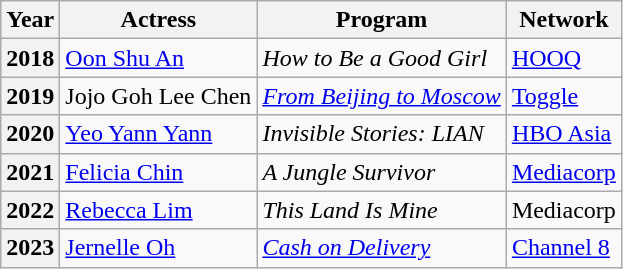<table class="wikitable plainrowheaders">
<tr>
<th>Year</th>
<th>Actress</th>
<th>Program</th>
<th>Network</th>
</tr>
<tr>
<th scope="row">2018</th>
<td><a href='#'>Oon Shu An</a></td>
<td><em>How to Be a Good Girl</em></td>
<td><a href='#'>HOOQ</a></td>
</tr>
<tr>
<th scope="row">2019</th>
<td>Jojo Goh Lee Chen</td>
<td><em><a href='#'>From Beijing to Moscow</a></em></td>
<td><a href='#'>Toggle</a></td>
</tr>
<tr>
<th scope="row">2020</th>
<td><a href='#'>Yeo Yann Yann</a></td>
<td><em>Invisible Stories: LIAN</em></td>
<td><a href='#'>HBO Asia</a></td>
</tr>
<tr>
<th scope="row">2021</th>
<td><a href='#'>Felicia Chin</a></td>
<td><em>A Jungle Survivor</em></td>
<td><a href='#'>Mediacorp</a></td>
</tr>
<tr>
<th scope="row">2022</th>
<td><a href='#'>Rebecca Lim</a></td>
<td><em>This Land Is Mine</em></td>
<td>Mediacorp</td>
</tr>
<tr>
<th scope="row">2023</th>
<td><a href='#'>Jernelle Oh</a></td>
<td><em><a href='#'>Cash on Delivery</a></em></td>
<td><a href='#'>Channel 8</a></td>
</tr>
</table>
